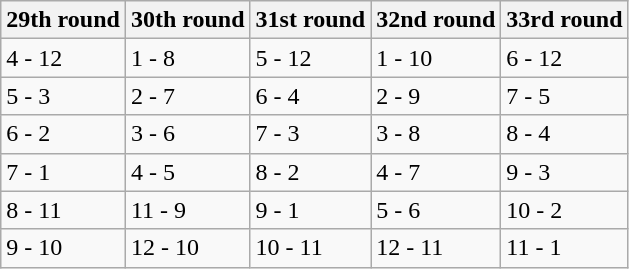<table class="wikitable">
<tr>
<th>29th round</th>
<th>30th round</th>
<th>31st round</th>
<th>32nd round</th>
<th>33rd round</th>
</tr>
<tr>
<td>4 - 12</td>
<td>1 -  8</td>
<td>5 - 12</td>
<td>1 - 10</td>
<td>6 - 12</td>
</tr>
<tr>
<td>5 -  3</td>
<td>2 -  7</td>
<td>6 -  4</td>
<td>2 -  9</td>
<td>7 -  5</td>
</tr>
<tr>
<td>6 -  2</td>
<td>3 -  6</td>
<td>7 -  3</td>
<td>3 -  8</td>
<td>8 -  4</td>
</tr>
<tr>
<td>7 -  1</td>
<td>4 -  5</td>
<td>8 -  2</td>
<td>4 -  7</td>
<td>9 -  3</td>
</tr>
<tr>
<td>8 - 11</td>
<td>11 -  9</td>
<td>9 -  1</td>
<td>5 -  6</td>
<td>10 -  2</td>
</tr>
<tr>
<td>9 - 10</td>
<td>12 - 10</td>
<td>10 - 11</td>
<td>12 - 11</td>
<td>11 -  1</td>
</tr>
</table>
